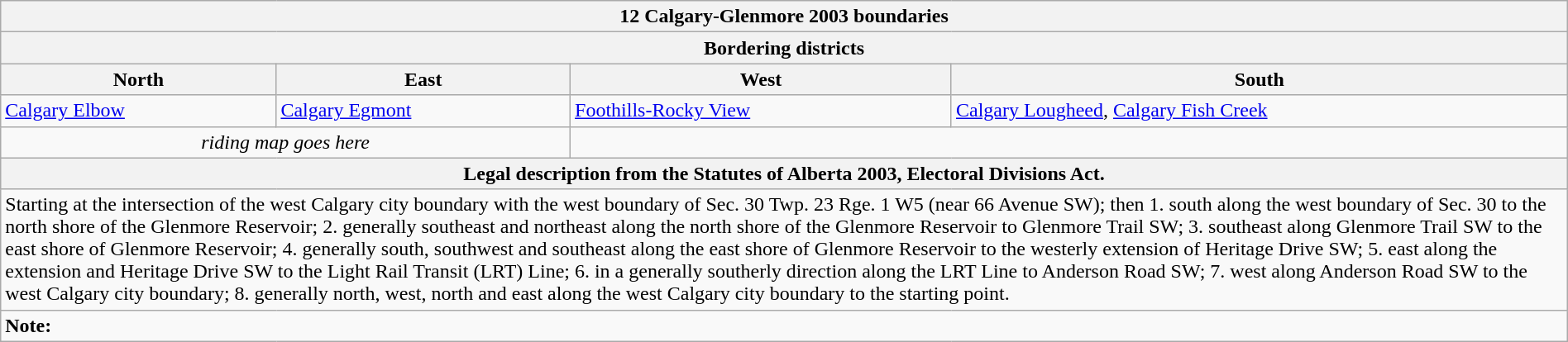<table class="wikitable collapsible collapsed" style="width:100%;">
<tr>
<th colspan=4>12 Calgary-Glenmore 2003 boundaries</th>
</tr>
<tr>
<th colspan=4>Bordering districts</th>
</tr>
<tr>
<th>North</th>
<th>East</th>
<th>West</th>
<th>South</th>
</tr>
<tr>
<td><a href='#'>Calgary Elbow</a></td>
<td><a href='#'>Calgary Egmont</a></td>
<td><a href='#'>Foothills-Rocky View</a></td>
<td><a href='#'>Calgary Lougheed</a>, <a href='#'>Calgary Fish Creek</a></td>
</tr>
<tr>
<td colspan=2 align=center><em>riding map goes here</em></td>
<td colspan=2 align=center></td>
</tr>
<tr>
<th colspan=4>Legal description from the Statutes of Alberta 2003, Electoral Divisions Act.</th>
</tr>
<tr>
<td colspan=4>Starting at the intersection of the west Calgary city boundary with the west boundary of Sec. 30 Twp. 23 Rge. 1 W5 (near 66 Avenue SW); then 1. south along the west boundary of Sec. 30 to the north shore of the Glenmore Reservoir; 2. generally southeast and northeast along the north shore of the Glenmore Reservoir to Glenmore Trail SW; 3. southeast along Glenmore Trail SW to the east shore of Glenmore Reservoir; 4. generally south, southwest and southeast along the east shore of Glenmore Reservoir to the westerly extension of Heritage Drive SW; 5. east along the extension and Heritage Drive SW to the Light Rail Transit (LRT) Line; 6. in a generally southerly direction along the LRT Line to Anderson Road SW; 7. west along Anderson Road SW to the west Calgary city boundary; 8. generally north, west, north and east along the west Calgary city boundary to the starting point.</td>
</tr>
<tr>
<td colspan=4><strong>Note:</strong></td>
</tr>
</table>
